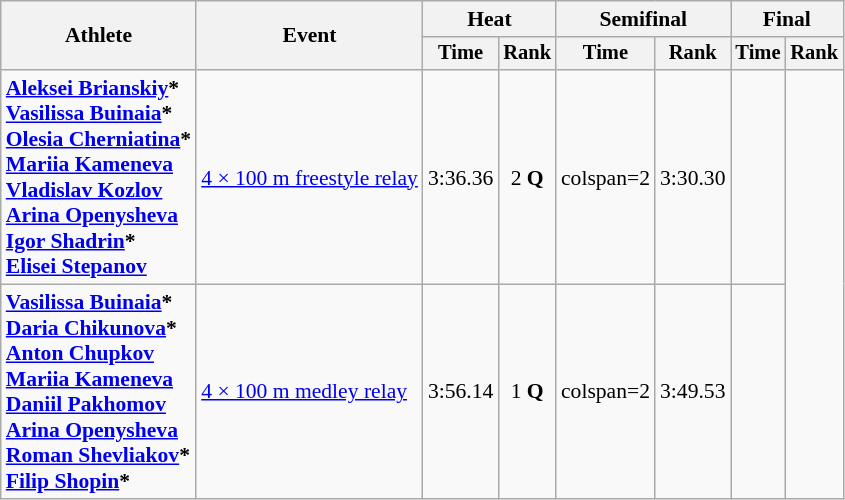<table class="wikitable" style="text-align:center; font-size:90%">
<tr>
<th rowspan=2>Athlete</th>
<th rowspan=2>Event</th>
<th colspan=2>Heat</th>
<th colspan=2>Semifinal</th>
<th colspan=2>Final</th>
</tr>
<tr style="font-size:95%">
<th>Time</th>
<th>Rank</th>
<th>Time</th>
<th>Rank</th>
<th>Time</th>
<th>Rank</th>
</tr>
<tr>
<td align=left><strong><a href='#'>Aleksei Brianskiy</a>*<br><a href='#'>Vasilissa Buinaia</a>*<br><a href='#'>Olesia Cherniatina</a>*<br><a href='#'>Mariia Kameneva</a><br><a href='#'>Vladislav Kozlov</a><br><a href='#'>Arina Openysheva</a><br><a href='#'>Igor Shadrin</a>*<br><a href='#'>Elisei Stepanov</a></strong></td>
<td align=left><a href='#'>4 × 100 m freestyle relay</a></td>
<td>3:36.36</td>
<td>2 <strong>Q</strong></td>
<td>colspan=2 </td>
<td>3:30.30</td>
<td></td>
</tr>
<tr>
<td align=left><strong><a href='#'>Vasilissa Buinaia</a>*<br><a href='#'>Daria Chikunova</a>*<br><a href='#'>Anton Chupkov</a><br><a href='#'>Mariia Kameneva</a><br><a href='#'>Daniil Pakhomov</a><br><a href='#'>Arina Openysheva</a><br><a href='#'>Roman Shevliakov</a>*<br><a href='#'>Filip Shopin</a>*</strong></td>
<td align=left><a href='#'>4 × 100 m medley relay</a></td>
<td>3:56.14</td>
<td>1 <strong>Q</strong></td>
<td>colspan=2 </td>
<td>3:49.53</td>
<td></td>
</tr>
</table>
